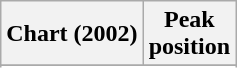<table class="wikitable sortable plainrowheaders" style="text-align:center;">
<tr>
<th>Chart (2002)</th>
<th>Peak<br>position</th>
</tr>
<tr>
</tr>
<tr |->
</tr>
<tr>
</tr>
<tr>
</tr>
</table>
